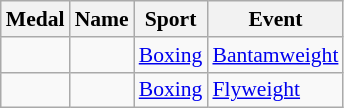<table class="wikitable sortable" style="font-size:90%">
<tr>
<th>Medal</th>
<th>Name</th>
<th>Sport</th>
<th>Event</th>
</tr>
<tr>
<td align=center></td>
<td></td>
<td><a href='#'>Boxing</a></td>
<td><a href='#'>Bantamweight</a></td>
</tr>
<tr>
<td align=center></td>
<td></td>
<td><a href='#'>Boxing</a></td>
<td><a href='#'>Flyweight</a></td>
</tr>
</table>
